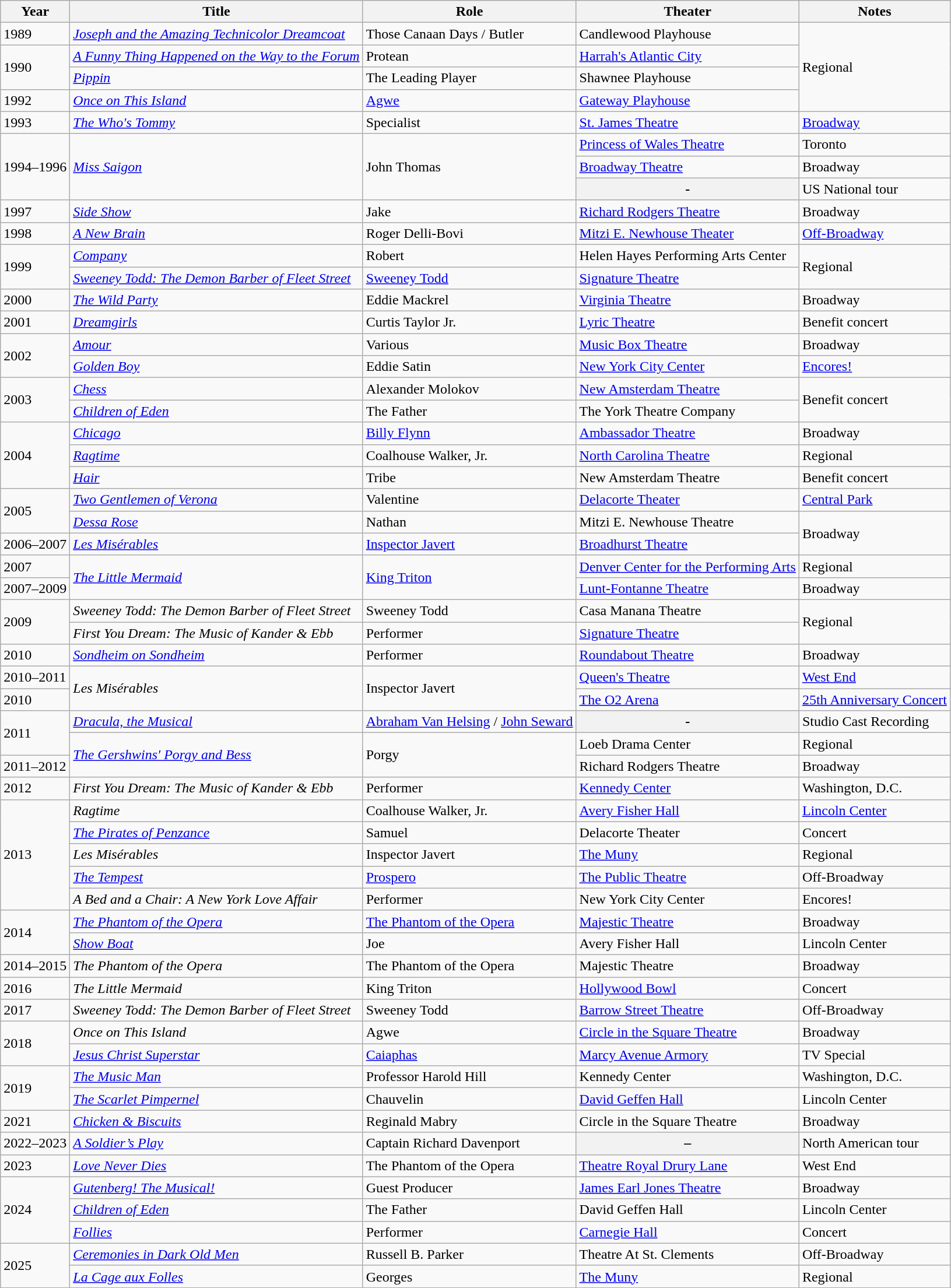<table class="wikitable sortable">
<tr>
<th scope="col">Year</th>
<th scope="col">Title</th>
<th scope="col">Role</th>
<th scope="col">Theater</th>
<th class="unsortable" scope="col">Notes</th>
</tr>
<tr>
<td>1989</td>
<td><em><a href='#'>Joseph and the Amazing Technicolor Dreamcoat</a></em></td>
<td>Those Canaan Days / Butler</td>
<td>Candlewood Playhouse</td>
<td rowspan=4>Regional</td>
</tr>
<tr>
<td rowspan=2>1990</td>
<td><em><a href='#'>A Funny Thing Happened on the Way to the Forum</a></em></td>
<td>Protean</td>
<td><a href='#'>Harrah's Atlantic City</a></td>
</tr>
<tr>
<td><a href='#'><em>Pippin</em></a></td>
<td>The Leading Player</td>
<td>Shawnee Playhouse</td>
</tr>
<tr>
<td>1992</td>
<td><em><a href='#'>Once on This Island</a></em></td>
<td><a href='#'>Agwe</a></td>
<td><a href='#'>Gateway Playhouse</a></td>
</tr>
<tr>
<td>1993</td>
<td><em><a href='#'>The Who's Tommy</a></em></td>
<td>Specialist</td>
<td><a href='#'>St. James Theatre</a></td>
<td><a href='#'>Broadway</a></td>
</tr>
<tr>
<td rowspan=3>1994–1996</td>
<td rowspan=3><em><a href='#'>Miss Saigon</a></em></td>
<td rowspan=3>John Thomas</td>
<td><a href='#'>Princess of Wales Theatre</a></td>
<td>Toronto</td>
</tr>
<tr>
<td><a href='#'>Broadway Theatre</a></td>
<td>Broadway</td>
</tr>
<tr>
<th>-</th>
<td>US National tour</td>
</tr>
<tr>
<td>1997</td>
<td><em><a href='#'>Side Show</a></em></td>
<td>Jake</td>
<td><a href='#'>Richard Rodgers Theatre</a></td>
<td>Broadway</td>
</tr>
<tr>
<td>1998</td>
<td><em><a href='#'>A New Brain</a></em></td>
<td>Roger Delli-Bovi</td>
<td><a href='#'>Mitzi E. Newhouse Theater</a></td>
<td><a href='#'>Off-Broadway</a></td>
</tr>
<tr>
<td rowspan=2>1999</td>
<td><a href='#'><em>Company</em></a></td>
<td>Robert</td>
<td>Helen Hayes Performing Arts Center</td>
<td rowspan=2>Regional</td>
</tr>
<tr>
<td><em><a href='#'>Sweeney Todd: The Demon Barber of Fleet Street</a></em></td>
<td><a href='#'>Sweeney Todd</a></td>
<td><a href='#'>Signature Theatre</a></td>
</tr>
<tr>
<td>2000</td>
<td><a href='#'><em>The Wild Party</em></a></td>
<td>Eddie Mackrel</td>
<td><a href='#'>Virginia Theatre</a></td>
<td>Broadway</td>
</tr>
<tr>
<td>2001</td>
<td><em><a href='#'>Dreamgirls</a></em></td>
<td>Curtis Taylor Jr.</td>
<td><a href='#'>Lyric Theatre</a></td>
<td>Benefit concert</td>
</tr>
<tr>
<td rowspan=2>2002</td>
<td><a href='#'><em>Amour</em></a></td>
<td>Various</td>
<td><a href='#'>Music Box Theatre</a></td>
<td>Broadway</td>
</tr>
<tr>
<td><a href='#'><em>Golden Boy</em></a></td>
<td>Eddie Satin</td>
<td><a href='#'>New York City Center</a></td>
<td><a href='#'>Encores!</a></td>
</tr>
<tr>
<td rowspan=2>2003</td>
<td><a href='#'><em>Chess</em></a></td>
<td>Alexander Molokov</td>
<td><a href='#'>New Amsterdam Theatre</a></td>
<td rowspan="2">Benefit concert</td>
</tr>
<tr>
<td><em><a href='#'>Children of Eden</a></em></td>
<td>The Father</td>
<td>The York Theatre Company</td>
</tr>
<tr>
<td rowspan=3>2004</td>
<td><a href='#'><em>Chicago</em></a></td>
<td><a href='#'>Billy Flynn</a></td>
<td><a href='#'>Ambassador Theatre</a></td>
<td>Broadway</td>
</tr>
<tr>
<td><a href='#'><em>Ragtime</em></a></td>
<td>Coalhouse Walker, Jr.</td>
<td><a href='#'>North Carolina Theatre</a></td>
<td>Regional</td>
</tr>
<tr>
<td><a href='#'><em>Hair</em></a></td>
<td>Tribe</td>
<td>New Amsterdam Theatre</td>
<td>Benefit concert</td>
</tr>
<tr>
<td rowspan=2>2005</td>
<td><a href='#'><em>Two Gentlemen of Verona</em></a></td>
<td>Valentine</td>
<td><a href='#'>Delacorte Theater</a></td>
<td><a href='#'>Central Park</a></td>
</tr>
<tr>
<td><a href='#'><em>Dessa Rose</em></a></td>
<td>Nathan</td>
<td>Mitzi E. Newhouse Theatre</td>
<td rowspan=2>Broadway</td>
</tr>
<tr>
<td>2006–2007</td>
<td><a href='#'><em>Les Misérables</em></a></td>
<td><a href='#'>Inspector Javert</a></td>
<td><a href='#'>Broadhurst Theatre</a></td>
</tr>
<tr>
<td>2007</td>
<td rowspan=2><a href='#'><em>The Little Mermaid</em></a></td>
<td rowspan=2><a href='#'>King Triton</a></td>
<td><a href='#'>Denver Center for the Performing Arts</a></td>
<td>Regional</td>
</tr>
<tr>
<td>2007–2009</td>
<td><a href='#'>Lunt-Fontanne Theatre</a></td>
<td>Broadway</td>
</tr>
<tr>
<td rowspan=2>2009</td>
<td><em>Sweeney Todd: The Demon Barber of Fleet Street</em></td>
<td>Sweeney Todd</td>
<td>Casa Manana Theatre</td>
<td rowspan=2>Regional</td>
</tr>
<tr>
<td><em>First You Dream: The Music of Kander & Ebb</em></td>
<td>Performer</td>
<td><a href='#'>Signature Theatre</a></td>
</tr>
<tr>
<td>2010</td>
<td><em><a href='#'>Sondheim on Sondheim</a></em></td>
<td>Performer</td>
<td><a href='#'>Roundabout Theatre</a></td>
<td>Broadway</td>
</tr>
<tr>
<td>2010–2011</td>
<td rowspan=2><em>Les Misérables</em></td>
<td rowspan=2>Inspector Javert</td>
<td><a href='#'>Queen's Theatre</a></td>
<td><a href='#'>West End</a></td>
</tr>
<tr>
<td>2010</td>
<td><a href='#'>The O2 Arena</a></td>
<td><a href='#'>25th Anniversary Concert</a></td>
</tr>
<tr>
<td rowspan=2>2011</td>
<td><em><a href='#'>Dracula, the Musical</a></em></td>
<td><a href='#'>Abraham Van Helsing</a> / <a href='#'>John Seward</a></td>
<th>-</th>
<td>Studio Cast Recording</td>
</tr>
<tr>
<td rowspan=2><em><a href='#'>The Gershwins' Porgy and Bess</a></em></td>
<td rowspan=2>Porgy</td>
<td>Loeb Drama Center</td>
<td>Regional</td>
</tr>
<tr>
<td>2011–2012</td>
<td>Richard Rodgers Theatre</td>
<td>Broadway</td>
</tr>
<tr>
<td>2012</td>
<td><em>First You Dream: The Music of Kander & Ebb</em></td>
<td>Performer</td>
<td><a href='#'>Kennedy Center</a></td>
<td>Washington, D.C.</td>
</tr>
<tr>
<td rowspan=5>2013</td>
<td><em>Ragtime</em></td>
<td>Coalhouse Walker, Jr.</td>
<td><a href='#'>Avery Fisher Hall</a></td>
<td><a href='#'>Lincoln Center</a></td>
</tr>
<tr>
<td><em><a href='#'>The Pirates of Penzance</a></em></td>
<td>Samuel</td>
<td>Delacorte Theater</td>
<td>Concert</td>
</tr>
<tr>
<td><em>Les Misérables</em></td>
<td>Inspector Javert</td>
<td><a href='#'>The Muny</a></td>
<td>Regional</td>
</tr>
<tr>
<td><em><a href='#'>The Tempest</a></em></td>
<td><a href='#'>Prospero</a></td>
<td><a href='#'>The Public Theatre</a></td>
<td>Off-Broadway</td>
</tr>
<tr>
<td><em>A Bed and a Chair: A New York Love Affair</em></td>
<td>Performer</td>
<td>New York City Center</td>
<td>Encores!</td>
</tr>
<tr>
<td rowspan=2>2014</td>
<td><em><a href='#'>The Phantom of the Opera</a></em></td>
<td><a href='#'>The Phantom of the Opera</a></td>
<td><a href='#'>Majestic Theatre</a></td>
<td>Broadway</td>
</tr>
<tr>
<td><em><a href='#'>Show Boat</a></em></td>
<td>Joe</td>
<td>Avery Fisher Hall</td>
<td>Lincoln Center</td>
</tr>
<tr>
<td>2014–2015</td>
<td><em>The Phantom of the Opera</em></td>
<td>The Phantom of the Opera</td>
<td>Majestic Theatre</td>
<td>Broadway</td>
</tr>
<tr>
<td>2016</td>
<td><em>The Little Mermaid</em></td>
<td>King Triton</td>
<td><a href='#'>Hollywood Bowl</a></td>
<td>Concert</td>
</tr>
<tr>
<td>2017</td>
<td><em>Sweeney Todd: The Demon Barber of Fleet Street</em></td>
<td>Sweeney Todd</td>
<td><a href='#'>Barrow Street Theatre</a></td>
<td>Off-Broadway</td>
</tr>
<tr>
<td rowspan=2>2018</td>
<td><em>Once on This Island</em></td>
<td>Agwe</td>
<td><a href='#'>Circle in the Square Theatre</a></td>
<td>Broadway</td>
</tr>
<tr>
<td><em><a href='#'>Jesus Christ Superstar</a></em></td>
<td><a href='#'>Caiaphas</a></td>
<td><a href='#'>Marcy Avenue Armory</a></td>
<td>TV Special</td>
</tr>
<tr>
<td rowspan=2>2019</td>
<td><em><a href='#'>The Music Man</a></em></td>
<td>Professor Harold Hill</td>
<td>Kennedy Center</td>
<td>Washington, D.C.</td>
</tr>
<tr>
<td><em><a href='#'>The Scarlet Pimpernel</a></em></td>
<td>Chauvelin</td>
<td><a href='#'>David Geffen Hall</a></td>
<td>Lincoln Center</td>
</tr>
<tr>
<td>2021</td>
<td><em><a href='#'>Chicken & Biscuits</a></em></td>
<td>Reginald Mabry</td>
<td>Circle in the Square Theatre</td>
<td>Broadway</td>
</tr>
<tr>
<td>2022–2023</td>
<td><em><a href='#'>A Soldier’s Play</a></em></td>
<td>Captain Richard Davenport</td>
<th>–</th>
<td>North American tour</td>
</tr>
<tr>
<td>2023</td>
<td><em><a href='#'>Love Never Dies</a></em></td>
<td>The Phantom of the Opera</td>
<td><a href='#'>Theatre Royal Drury Lane</a></td>
<td>West End</td>
</tr>
<tr>
<td rowspan="3">2024</td>
<td><em><a href='#'>Gutenberg! The Musical!</a></em></td>
<td>Guest Producer</td>
<td><a href='#'>James Earl Jones Theatre</a></td>
<td>Broadway</td>
</tr>
<tr>
<td><em><a href='#'>Children of Eden</a></em></td>
<td>The Father</td>
<td>David Geffen Hall</td>
<td>Lincoln Center</td>
</tr>
<tr>
<td><em><a href='#'>Follies</a></em></td>
<td>Performer</td>
<td><a href='#'>Carnegie Hall</a></td>
<td>Concert</td>
</tr>
<tr>
<td rowspan=2>2025</td>
<td><em><a href='#'>Ceremonies in Dark Old Men</a></em></td>
<td>Russell B. Parker</td>
<td>Theatre At St. Clements</td>
<td>Off-Broadway</td>
</tr>
<tr>
<td><a href='#'><em>La Cage aux Folles</em></a></td>
<td>Georges</td>
<td><a href='#'>The Muny</a></td>
<td>Regional</td>
</tr>
</table>
